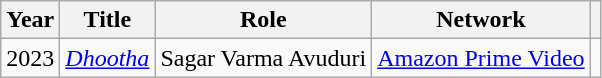<table class="wikitable sortable">
<tr>
<th scope="col">Year</th>
<th scope="col">Title</th>
<th scope="col">Role</th>
<th scope="col" class="unsortable">Network</th>
<th scope="col" class="unsortable"></th>
</tr>
<tr>
<td>2023</td>
<td><em><a href='#'>Dhootha</a></em></td>
<td>Sagar Varma Avuduri</td>
<td><a href='#'>Amazon Prime Video</a></td>
<td></td>
</tr>
</table>
